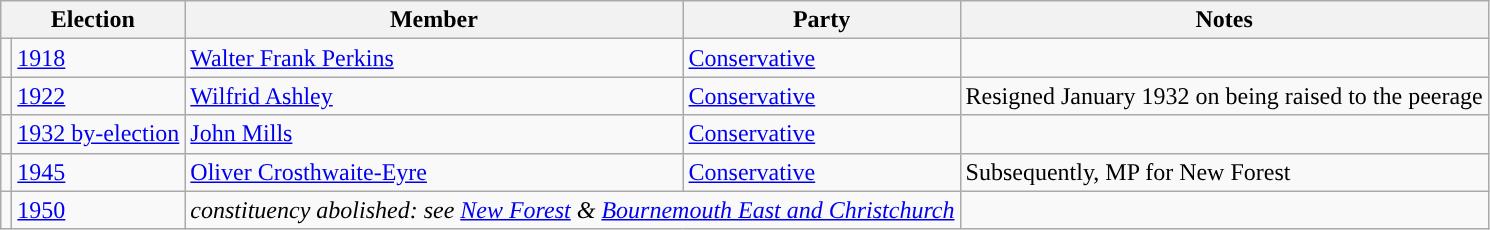<table class="wikitable">
<tr>
<th colspan="2">Election</th>
<th>Member</th>
<th>Party</th>
<th>Notes</th>
</tr>
<tr>
<td style="color:inherit;background-color: "></td>
<td><a href='#'>1918</a></td>
<td><a href='#'>Walter Frank Perkins</a></td>
<td><a href='#'>Conservative</a></td>
</tr>
<tr>
<td style="color:inherit;background-color: "></td>
<td><a href='#'>1922</a></td>
<td><a href='#'>Wilfrid Ashley</a></td>
<td><a href='#'>Conservative</a></td>
<td>Resigned January 1932 on being raised to the peerage</td>
</tr>
<tr>
<td style="color:inherit;background-color: "></td>
<td><a href='#'>1932 by-election</a></td>
<td><a href='#'>John Mills</a></td>
<td><a href='#'>Conservative</a></td>
</tr>
<tr>
<td style="color:inherit;background-color: "></td>
<td><a href='#'>1945</a></td>
<td><a href='#'>Oliver Crosthwaite-Eyre</a></td>
<td><a href='#'>Conservative</a></td>
<td>Subsequently, MP for New Forest</td>
</tr>
<tr>
<td></td>
<td><a href='#'>1950</a></td>
<td colspan="2"><em>constituency abolished: see <a href='#'>New Forest</a> & <a href='#'>Bournemouth East and Christchurch</a></em></td>
</tr>
</table>
